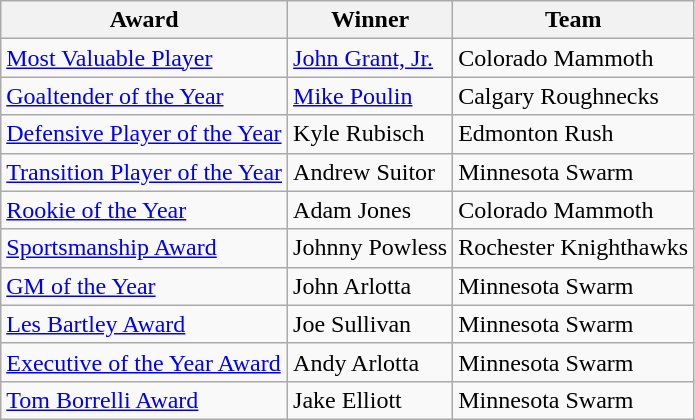<table class="wikitable">
<tr>
<th>Award</th>
<th>Winner</th>
<th>Team</th>
</tr>
<tr>
<td><a href='#'>Most Valuable Player</a></td>
<td><a href='#'>John Grant, Jr.</a></td>
<td>Colorado Mammoth</td>
</tr>
<tr>
<td><a href='#'>Goaltender of the Year</a></td>
<td><a href='#'>Mike Poulin</a></td>
<td>Calgary Roughnecks</td>
</tr>
<tr>
<td><a href='#'>Defensive Player of the Year</a></td>
<td>Kyle Rubisch</td>
<td>Edmonton Rush</td>
</tr>
<tr>
<td><a href='#'>Transition Player of the Year</a></td>
<td>Andrew Suitor</td>
<td>Minnesota Swarm</td>
</tr>
<tr>
<td><a href='#'>Rookie of the Year</a></td>
<td>Adam Jones</td>
<td>Colorado Mammoth</td>
</tr>
<tr>
<td><a href='#'>Sportsmanship Award</a></td>
<td>Johnny Powless</td>
<td>Rochester Knighthawks</td>
</tr>
<tr>
<td><a href='#'>GM of the Year</a></td>
<td>John Arlotta</td>
<td>Minnesota Swarm</td>
</tr>
<tr>
<td><a href='#'>Les Bartley Award</a></td>
<td>Joe Sullivan</td>
<td>Minnesota Swarm</td>
</tr>
<tr>
<td><a href='#'>Executive of the Year Award</a></td>
<td>Andy Arlotta</td>
<td>Minnesota Swarm</td>
</tr>
<tr>
<td><a href='#'>Tom Borrelli Award</a></td>
<td>Jake Elliott</td>
<td>Minnesota Swarm</td>
</tr>
</table>
